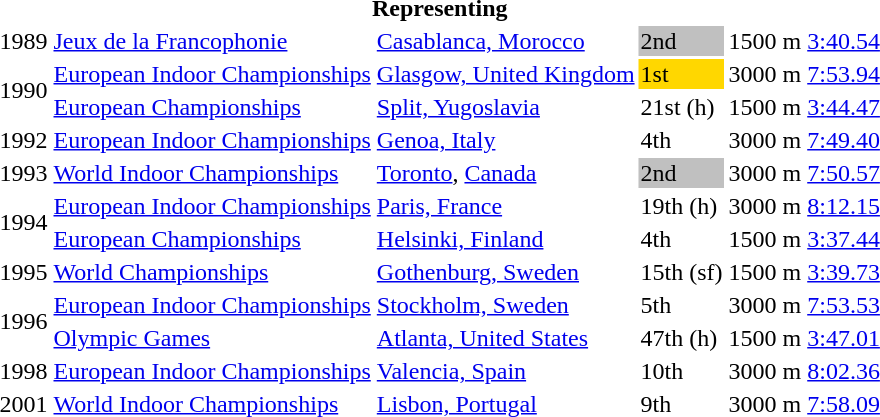<table>
<tr>
<th colspan="6">Representing </th>
</tr>
<tr>
<td>1989</td>
<td><a href='#'>Jeux de la Francophonie</a></td>
<td><a href='#'>Casablanca, Morocco</a></td>
<td bgcolor=silver>2nd</td>
<td>1500 m</td>
<td><a href='#'>3:40.54</a></td>
</tr>
<tr>
<td rowspan=2>1990</td>
<td><a href='#'>European Indoor Championships</a></td>
<td><a href='#'>Glasgow, United Kingdom</a></td>
<td bgcolor=gold>1st</td>
<td>3000 m</td>
<td><a href='#'>7:53.94</a></td>
</tr>
<tr>
<td><a href='#'>European Championships</a></td>
<td><a href='#'>Split, Yugoslavia</a></td>
<td>21st (h)</td>
<td>1500 m</td>
<td><a href='#'>3:44.47</a></td>
</tr>
<tr>
<td>1992</td>
<td><a href='#'>European Indoor Championships</a></td>
<td><a href='#'>Genoa, Italy</a></td>
<td>4th</td>
<td>3000 m</td>
<td><a href='#'>7:49.40</a></td>
</tr>
<tr>
<td>1993</td>
<td><a href='#'>World Indoor Championships</a></td>
<td><a href='#'>Toronto</a>, <a href='#'>Canada</a></td>
<td bgcolor=silver>2nd</td>
<td>3000 m</td>
<td><a href='#'>7:50.57</a></td>
</tr>
<tr>
<td rowspan=2>1994</td>
<td><a href='#'>European Indoor Championships</a></td>
<td><a href='#'>Paris, France</a></td>
<td>19th (h)</td>
<td>3000 m</td>
<td><a href='#'>8:12.15</a></td>
</tr>
<tr>
<td><a href='#'>European Championships</a></td>
<td><a href='#'>Helsinki, Finland</a></td>
<td>4th</td>
<td>1500 m</td>
<td><a href='#'>3:37.44</a></td>
</tr>
<tr>
<td>1995</td>
<td><a href='#'>World Championships</a></td>
<td><a href='#'>Gothenburg, Sweden</a></td>
<td>15th (sf)</td>
<td>1500 m</td>
<td><a href='#'>3:39.73</a></td>
</tr>
<tr>
<td rowspan=2>1996</td>
<td><a href='#'>European Indoor Championships</a></td>
<td><a href='#'>Stockholm, Sweden</a></td>
<td>5th</td>
<td>3000 m</td>
<td><a href='#'>7:53.53</a></td>
</tr>
<tr>
<td><a href='#'>Olympic Games</a></td>
<td><a href='#'>Atlanta, United States</a></td>
<td>47th (h)</td>
<td>1500 m</td>
<td><a href='#'>3:47.01</a></td>
</tr>
<tr>
<td>1998</td>
<td><a href='#'>European Indoor Championships</a></td>
<td><a href='#'>Valencia, Spain</a></td>
<td>10th</td>
<td>3000 m</td>
<td><a href='#'>8:02.36</a></td>
</tr>
<tr>
<td>2001</td>
<td><a href='#'>World Indoor Championships</a></td>
<td><a href='#'>Lisbon, Portugal</a></td>
<td>9th</td>
<td>3000 m</td>
<td><a href='#'>7:58.09</a></td>
</tr>
</table>
